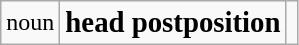<table class="wikitable">
<tr>
<td>noun</td>
<td><strong><big>head postposition</big></strong></td>
<td></td>
</tr>
</table>
